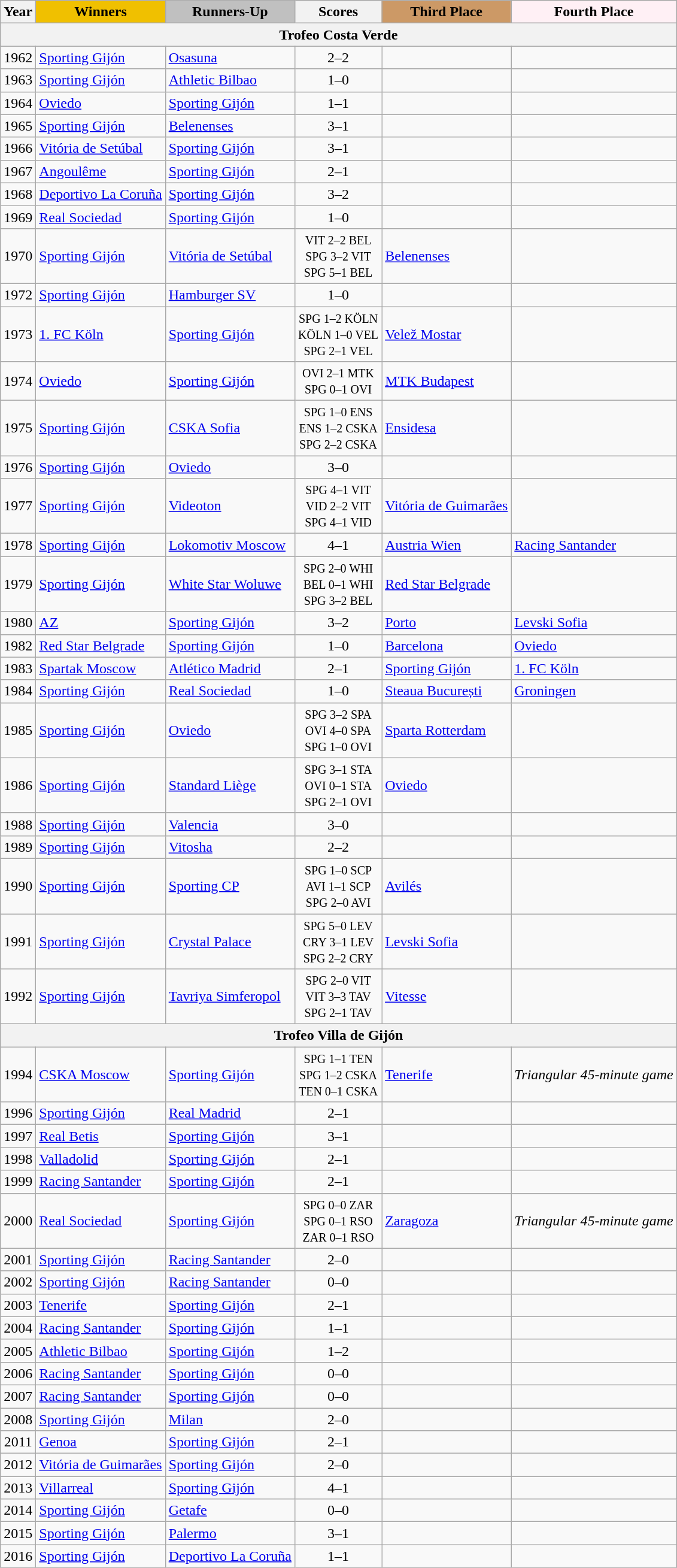<table class="wikitable">
<tr>
<th>Year</th>
<td bgcolor="#F0C000" align="center"><strong>Winners</strong></td>
<td bgcolor="#C0C0C0" align="center"><strong>Runners-Up</strong></td>
<th>Scores</th>
<td bgcolor="#CC9966" align="center"><strong>Third Place</strong></td>
<td bgcolor="#FFF0F5" align="center"><strong>Fourth Place</strong></td>
</tr>
<tr>
<th colspan=6>Trofeo Costa Verde</th>
</tr>
<tr>
<td align="center">1962</td>
<td> <a href='#'>Sporting Gijón</a></td>
<td> <a href='#'>Osasuna</a></td>
<td align="center">2–2</td>
<td></td>
<td></td>
</tr>
<tr>
<td align="center">1963</td>
<td> <a href='#'>Sporting Gijón</a></td>
<td> <a href='#'>Athletic Bilbao</a></td>
<td align="center">1–0</td>
<td></td>
<td></td>
</tr>
<tr>
<td align="center">1964</td>
<td> <a href='#'>Oviedo</a></td>
<td> <a href='#'>Sporting Gijón</a></td>
<td align="center">1–1</td>
<td></td>
<td></td>
</tr>
<tr>
<td align="center">1965</td>
<td> <a href='#'>Sporting Gijón</a></td>
<td> <a href='#'>Belenenses</a></td>
<td align="center">3–1</td>
<td></td>
<td></td>
</tr>
<tr>
<td align="center">1966</td>
<td> <a href='#'>Vitória de Setúbal</a></td>
<td> <a href='#'>Sporting Gijón</a></td>
<td align="center">3–1</td>
<td></td>
<td></td>
</tr>
<tr>
<td align="center">1967</td>
<td> <a href='#'>Angoulême</a></td>
<td> <a href='#'>Sporting Gijón</a></td>
<td align="center">2–1</td>
<td></td>
<td></td>
</tr>
<tr>
<td align="center">1968</td>
<td> <a href='#'>Deportivo La Coruña</a></td>
<td> <a href='#'>Sporting Gijón</a></td>
<td align="center">3–2</td>
<td></td>
<td></td>
</tr>
<tr>
<td align="center">1969</td>
<td> <a href='#'>Real Sociedad</a></td>
<td> <a href='#'>Sporting Gijón</a></td>
<td align="center">1–0</td>
<td></td>
<td></td>
</tr>
<tr>
<td align="center">1970</td>
<td> <a href='#'>Sporting Gijón</a></td>
<td> <a href='#'>Vitória de Setúbal</a></td>
<td align="center"><small>VIT 2–2 BEL<br>SPG 3–2 VIT<br>SPG 5–1 BEL</small></td>
<td> <a href='#'>Belenenses</a></td>
<td></td>
</tr>
<tr>
<td align="center">1972</td>
<td> <a href='#'>Sporting Gijón</a></td>
<td> <a href='#'>Hamburger SV</a></td>
<td align="center">1–0</td>
<td></td>
<td></td>
</tr>
<tr>
<td align="center">1973</td>
<td> <a href='#'>1. FC Köln</a></td>
<td> <a href='#'>Sporting Gijón</a></td>
<td align="center"><small>SPG 1–2 KÖLN<br>KÖLN 1–0 VEL<br>SPG 2–1 VEL</small></td>
<td> <a href='#'>Velež Mostar</a></td>
<td></td>
</tr>
<tr>
<td align="center">1974</td>
<td> <a href='#'>Oviedo</a></td>
<td> <a href='#'>Sporting Gijón</a></td>
<td align="center"><small>OVI 2–1 MTK<br>SPG 0–1 OVI</small></td>
<td> <a href='#'>MTK Budapest</a></td>
<td></td>
</tr>
<tr>
<td align="center">1975</td>
<td> <a href='#'>Sporting Gijón</a></td>
<td> <a href='#'>CSKA Sofia</a></td>
<td align="center"><small>SPG 1–0 ENS<br>ENS 1–2 CSKA<br>SPG 2–2 CSKA</small></td>
<td> <a href='#'>Ensidesa</a></td>
<td></td>
</tr>
<tr>
<td align="center">1976</td>
<td> <a href='#'>Sporting Gijón</a></td>
<td> <a href='#'>Oviedo</a></td>
<td align="center">3–0</td>
<td></td>
<td></td>
</tr>
<tr>
<td align="center">1977</td>
<td> <a href='#'>Sporting Gijón</a></td>
<td> <a href='#'>Videoton</a></td>
<td align="center"><small>SPG 4–1 VIT<br>VID 2–2 VIT<br>SPG 4–1 VID</small></td>
<td> <a href='#'>Vitória de Guimarães</a></td>
<td></td>
</tr>
<tr>
<td align="center">1978</td>
<td> <a href='#'>Sporting Gijón</a></td>
<td> <a href='#'>Lokomotiv Moscow</a></td>
<td align=center>4–1</td>
<td> <a href='#'>Austria Wien</a></td>
<td> <a href='#'>Racing Santander</a></td>
</tr>
<tr>
<td align="center">1979</td>
<td> <a href='#'>Sporting Gijón</a></td>
<td> <a href='#'>White Star Woluwe</a></td>
<td align="center"><small>SPG 2–0 WHI<br>BEL 0–1 WHI<br>SPG 3–2 BEL</small></td>
<td> <a href='#'>Red Star Belgrade</a></td>
<td></td>
</tr>
<tr>
<td align="center">1980</td>
<td> <a href='#'>AZ</a></td>
<td> <a href='#'>Sporting Gijón</a></td>
<td align=center>3–2</td>
<td> <a href='#'>Porto</a></td>
<td> <a href='#'>Levski Sofia</a></td>
</tr>
<tr>
<td align="center">1982</td>
<td> <a href='#'>Red Star Belgrade</a></td>
<td> <a href='#'>Sporting Gijón</a></td>
<td align=center>1–0</td>
<td> <a href='#'>Barcelona</a></td>
<td> <a href='#'>Oviedo</a></td>
</tr>
<tr>
<td align="center">1983</td>
<td> <a href='#'>Spartak Moscow</a></td>
<td> <a href='#'>Atlético Madrid</a></td>
<td align=center>2–1</td>
<td> <a href='#'>Sporting Gijón</a></td>
<td> <a href='#'>1. FC Köln</a></td>
</tr>
<tr>
<td align="center">1984</td>
<td> <a href='#'>Sporting Gijón</a></td>
<td> <a href='#'>Real Sociedad</a></td>
<td align=center>1–0</td>
<td> <a href='#'>Steaua București</a></td>
<td> <a href='#'>Groningen</a></td>
</tr>
<tr>
<td align="center">1985</td>
<td> <a href='#'>Sporting Gijón</a></td>
<td> <a href='#'>Oviedo</a></td>
<td align="center"><small>SPG 3–2 SPA<br>OVI 4–0 SPA<br>SPG 1–0 OVI</small></td>
<td> <a href='#'>Sparta Rotterdam</a></td>
<td></td>
</tr>
<tr>
<td align="center">1986</td>
<td> <a href='#'>Sporting Gijón</a></td>
<td> <a href='#'>Standard Liège</a></td>
<td align="center"><small>SPG 3–1 STA<br>OVI 0–1 STA<br>SPG 2–1 OVI</small></td>
<td> <a href='#'>Oviedo</a></td>
<td></td>
</tr>
<tr>
<td align="center">1988</td>
<td> <a href='#'>Sporting Gijón</a></td>
<td> <a href='#'>Valencia</a></td>
<td align="center">3–0</td>
<td></td>
<td></td>
</tr>
<tr>
<td align="center">1989</td>
<td> <a href='#'>Sporting Gijón</a></td>
<td> <a href='#'>Vitosha</a></td>
<td align="center">2–2</td>
<td></td>
<td></td>
</tr>
<tr>
<td align="center">1990</td>
<td> <a href='#'>Sporting Gijón</a></td>
<td> <a href='#'>Sporting CP</a></td>
<td align="center"><small>SPG 1–0 SCP<br>AVI 1–1 SCP<br>SPG 2–0 AVI</small></td>
<td> <a href='#'>Avilés</a></td>
<td></td>
</tr>
<tr>
<td align="center">1991</td>
<td> <a href='#'>Sporting Gijón</a></td>
<td> <a href='#'>Crystal Palace</a></td>
<td align="center"><small>SPG 5–0 LEV<br>CRY 3–1 LEV<br>SPG 2–2 CRY</small></td>
<td> <a href='#'>Levski Sofia</a></td>
<td></td>
</tr>
<tr>
<td align="center">1992</td>
<td> <a href='#'>Sporting Gijón</a></td>
<td> <a href='#'>Tavriya Simferopol</a></td>
<td align="center"><small>SPG 2–0 VIT<br>VIT 3–3 TAV<br>SPG 2–1 TAV</small></td>
<td> <a href='#'>Vitesse</a></td>
<td></td>
</tr>
<tr>
<th colspan=6>Trofeo Villa de Gijón</th>
</tr>
<tr>
<td align="center">1994</td>
<td> <a href='#'>CSKA Moscow</a></td>
<td> <a href='#'>Sporting Gijón</a></td>
<td align="center"><small>SPG 1–1 TEN<br>SPG 1–2 CSKA<br>TEN 0–1 CSKA</small></td>
<td> <a href='#'>Tenerife</a></td>
<td><em>Triangular 45-minute game</em></td>
</tr>
<tr>
<td align="center">1996</td>
<td> <a href='#'>Sporting Gijón</a></td>
<td> <a href='#'>Real Madrid</a></td>
<td align="center">2–1</td>
<td></td>
<td></td>
</tr>
<tr>
<td align="center">1997</td>
<td> <a href='#'>Real Betis</a></td>
<td> <a href='#'>Sporting Gijón</a></td>
<td align="center">3–1</td>
<td></td>
<td></td>
</tr>
<tr>
<td align="center">1998</td>
<td> <a href='#'>Valladolid</a></td>
<td> <a href='#'>Sporting Gijón</a></td>
<td align="center">2–1</td>
<td></td>
<td></td>
</tr>
<tr>
<td align="center">1999</td>
<td> <a href='#'>Racing Santander</a></td>
<td> <a href='#'>Sporting Gijón</a></td>
<td align="center">2–1</td>
<td></td>
<td></td>
</tr>
<tr>
<td align="center">2000</td>
<td> <a href='#'>Real Sociedad</a></td>
<td> <a href='#'>Sporting Gijón</a></td>
<td align="center"><small>SPG 0–0 ZAR<br>SPG 0–1 RSO<br>ZAR 0–1 RSO</small></td>
<td> <a href='#'>Zaragoza</a></td>
<td><em>Triangular 45-minute game</em></td>
</tr>
<tr>
<td align="center">2001</td>
<td> <a href='#'>Sporting Gijón</a></td>
<td> <a href='#'>Racing Santander</a></td>
<td align="center">2–0</td>
<td></td>
<td></td>
</tr>
<tr>
<td align="center">2002</td>
<td> <a href='#'>Sporting Gijón</a></td>
<td> <a href='#'>Racing Santander</a></td>
<td align="center">0–0</td>
<td></td>
<td></td>
</tr>
<tr>
<td align="center">2003</td>
<td> <a href='#'>Tenerife</a></td>
<td> <a href='#'>Sporting Gijón</a></td>
<td align="center">2–1</td>
<td></td>
<td></td>
</tr>
<tr>
<td align="center">2004</td>
<td> <a href='#'>Racing Santander</a></td>
<td> <a href='#'>Sporting Gijón</a></td>
<td align="center">1–1</td>
<td></td>
<td></td>
</tr>
<tr>
<td align="center">2005</td>
<td> <a href='#'>Athletic Bilbao</a></td>
<td> <a href='#'>Sporting Gijón</a></td>
<td align="center">1–2</td>
<td></td>
<td></td>
</tr>
<tr>
<td align="center">2006</td>
<td> <a href='#'>Racing Santander</a></td>
<td> <a href='#'>Sporting Gijón</a></td>
<td align="center">0–0</td>
<td></td>
<td></td>
</tr>
<tr>
<td align="center">2007</td>
<td> <a href='#'>Racing Santander</a></td>
<td> <a href='#'>Sporting Gijón</a></td>
<td align="center">0–0 </td>
<td></td>
<td></td>
</tr>
<tr>
<td align="center">2008</td>
<td> <a href='#'>Sporting Gijón</a></td>
<td> <a href='#'>Milan</a></td>
<td align="center">2–0</td>
<td></td>
<td></td>
</tr>
<tr>
<td align="center">2011</td>
<td> <a href='#'>Genoa</a></td>
<td> <a href='#'>Sporting Gijón</a></td>
<td align="center">2–1</td>
<td></td>
<td></td>
</tr>
<tr>
<td align="center">2012</td>
<td> <a href='#'>Vitória de Guimarães</a></td>
<td> <a href='#'>Sporting Gijón</a></td>
<td align="center">2–0</td>
<td></td>
<td></td>
</tr>
<tr>
<td align="center">2013</td>
<td> <a href='#'>Villarreal</a></td>
<td> <a href='#'>Sporting Gijón</a></td>
<td align="center">4–1</td>
<td></td>
<td></td>
</tr>
<tr>
<td align="center">2014</td>
<td> <a href='#'>Sporting Gijón</a></td>
<td> <a href='#'>Getafe</a></td>
<td align="center">0–0</td>
<td></td>
<td></td>
</tr>
<tr>
<td align="center">2015</td>
<td> <a href='#'>Sporting Gijón</a></td>
<td> <a href='#'>Palermo</a></td>
<td align="center">3–1</td>
<td></td>
<td></td>
</tr>
<tr>
<td align="center">2016</td>
<td> <a href='#'>Sporting Gijón</a></td>
<td> <a href='#'>Deportivo La Coruña</a></td>
<td align="center">1–1 </td>
<td></td>
<td></td>
</tr>
</table>
